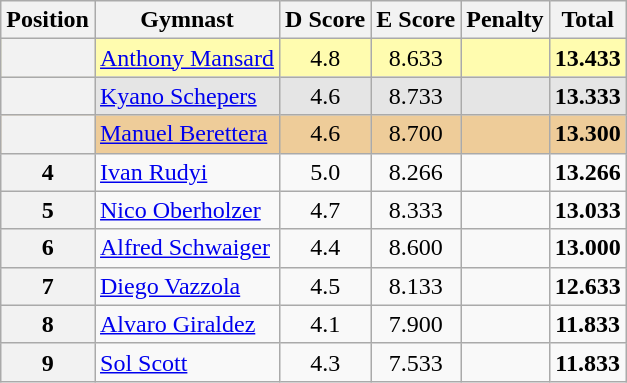<table style="text-align:center;" class="wikitable sortable">
<tr>
<th>Position</th>
<th>Gymnast</th>
<th>D Score</th>
<th>E Score</th>
<th>Penalty</th>
<th>Total</th>
</tr>
<tr style="background:#fffcaf;">
<th scope="row" style="text-align:center"></th>
<td style="text-align:left;"> <a href='#'>Anthony Mansard</a></td>
<td>4.8</td>
<td>8.633</td>
<td></td>
<td><strong>13.433</strong></td>
</tr>
<tr style="background:#e5e5e5;">
<th scope="row" style="text-align:center"></th>
<td style="text-align:left;"> <a href='#'>Kyano Schepers</a></td>
<td>4.6</td>
<td>8.733</td>
<td></td>
<td><strong>13.333</strong></td>
</tr>
<tr style="background:#ec9;">
<th scope="row" style="text-align:center"></th>
<td style="text-align:left;"> <a href='#'>Manuel Berettera</a></td>
<td>4.6</td>
<td>8.700</td>
<td></td>
<td><strong>13.300</strong></td>
</tr>
<tr>
<th>4</th>
<td style="text-align:left;"> <a href='#'>Ivan Rudyi</a></td>
<td>5.0</td>
<td>8.266</td>
<td></td>
<td><strong>13.266</strong></td>
</tr>
<tr>
<th>5</th>
<td style="text-align:left;"> <a href='#'>Nico Oberholzer</a></td>
<td>4.7</td>
<td>8.333</td>
<td></td>
<td><strong>13.033</strong></td>
</tr>
<tr>
<th>6</th>
<td style="text-align:left;"> <a href='#'>Alfred Schwaiger</a></td>
<td>4.4</td>
<td>8.600</td>
<td></td>
<td><strong>13.000</strong></td>
</tr>
<tr>
<th>7</th>
<td style="text-align:left;"> <a href='#'>Diego Vazzola</a></td>
<td>4.5</td>
<td>8.133</td>
<td></td>
<td><strong>12.633</strong></td>
</tr>
<tr>
<th>8</th>
<td style="text-align:left;"> <a href='#'>Alvaro Giraldez</a></td>
<td>4.1</td>
<td>7.900</td>
<td></td>
<td><strong>11.833</strong></td>
</tr>
<tr>
<th>9</th>
<td style="text-align:left;"> <a href='#'>Sol Scott</a></td>
<td>4.3</td>
<td>7.533</td>
<td></td>
<td><strong>11.833</strong></td>
</tr>
</table>
